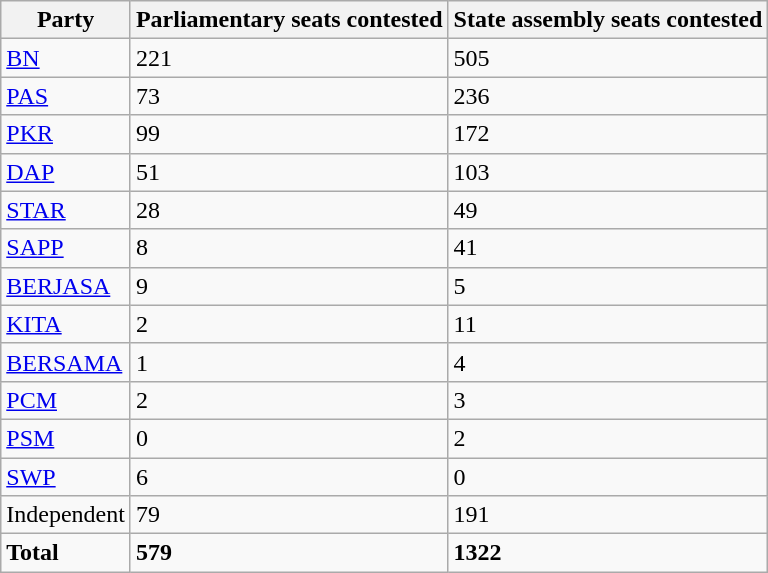<table class="wikitable sortable">
<tr>
<th>Party</th>
<th>Parliamentary seats contested</th>
<th>State assembly seats contested</th>
</tr>
<tr>
<td><a href='#'>BN</a></td>
<td>221</td>
<td>505</td>
</tr>
<tr>
<td><a href='#'>PAS</a></td>
<td>73</td>
<td>236</td>
</tr>
<tr>
<td><a href='#'>PKR</a></td>
<td>99</td>
<td>172</td>
</tr>
<tr>
<td><a href='#'>DAP</a></td>
<td>51</td>
<td>103</td>
</tr>
<tr>
<td><a href='#'>STAR</a></td>
<td>28</td>
<td>49</td>
</tr>
<tr>
<td><a href='#'>SAPP</a></td>
<td>8</td>
<td>41</td>
</tr>
<tr>
<td><a href='#'>BERJASA</a></td>
<td>9</td>
<td>5</td>
</tr>
<tr>
<td><a href='#'>KITA</a></td>
<td>2</td>
<td>11</td>
</tr>
<tr>
<td><a href='#'>BERSAMA</a></td>
<td>1</td>
<td>4</td>
</tr>
<tr>
<td><a href='#'>PCM</a></td>
<td>2</td>
<td>3</td>
</tr>
<tr>
<td><a href='#'>PSM</a></td>
<td>0</td>
<td>2</td>
</tr>
<tr>
<td><a href='#'>SWP</a></td>
<td>6</td>
<td>0</td>
</tr>
<tr>
<td>Independent</td>
<td>79</td>
<td>191</td>
</tr>
<tr class="sortbottom">
<td><strong>Total</strong></td>
<td><strong>579</strong></td>
<td><strong>1322</strong></td>
</tr>
</table>
